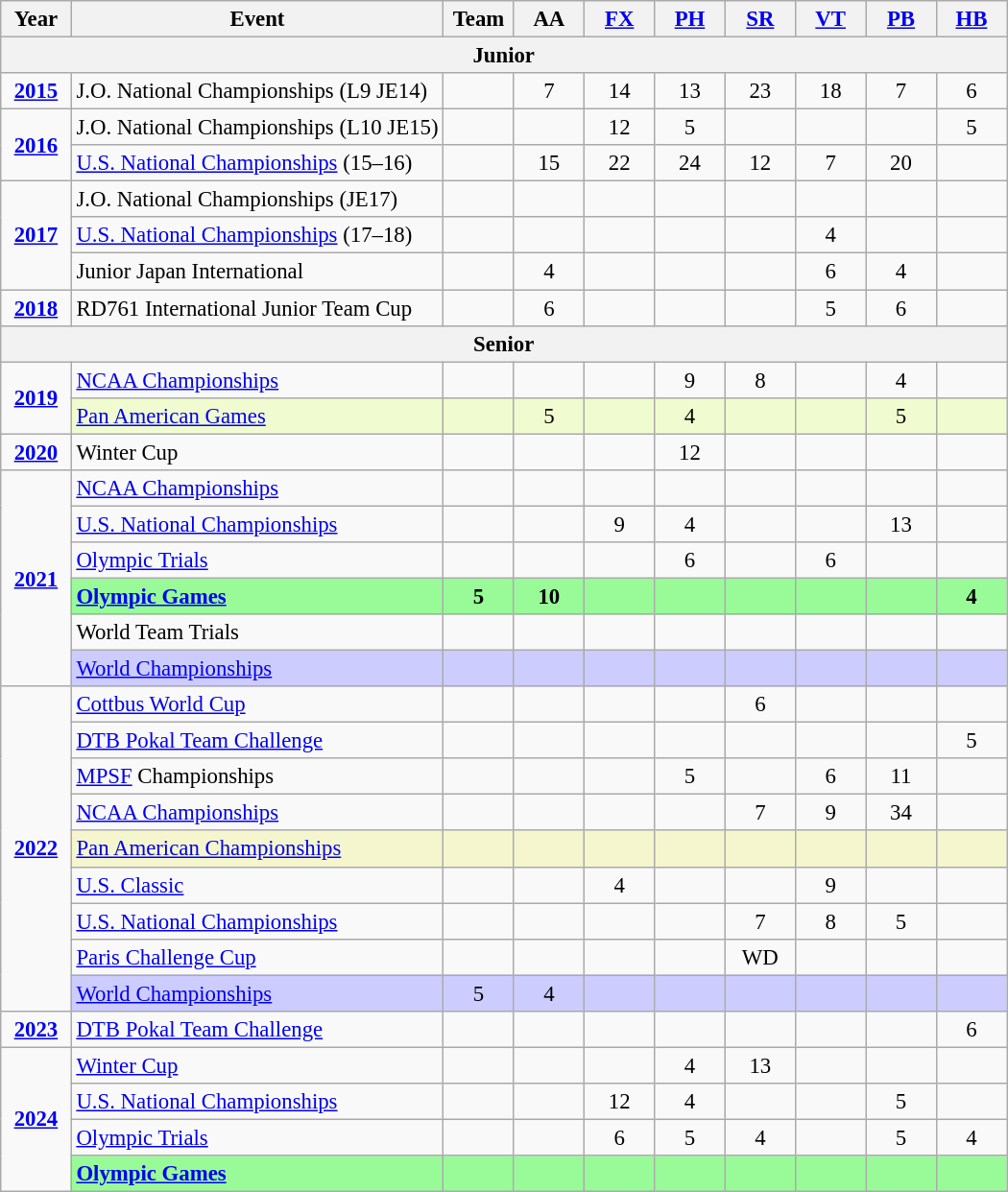<table class="wikitable sortable" style="text-align:center; font-size:95%;">
<tr>
<th width=7% class=unsortable>Year</th>
<th width=37% class=unsortable>Event</th>
<th width=7% class=unsortable>Team</th>
<th width=7% class=unsortable>AA</th>
<th width=7% class=unsortable><a href='#'>FX</a></th>
<th width=7% class=unsortable><a href='#'>PH</a></th>
<th width=7% class=unsortable><a href='#'>SR</a></th>
<th width=7% class=unsortable><a href='#'>VT</a></th>
<th width=7% class=unsortable><a href='#'>PB</a></th>
<th width=7% class=unsortable><a href='#'>HB</a></th>
</tr>
<tr>
<th colspan="10">Junior</th>
</tr>
<tr>
<td rowspan="1"><strong><a href='#'>2015</a></strong></td>
<td align=left>J.O. National Championships (L9 JE14)</td>
<td></td>
<td>7</td>
<td>14</td>
<td>13</td>
<td>23</td>
<td>18</td>
<td>7</td>
<td>6</td>
</tr>
<tr>
<td rowspan="2"><strong><a href='#'>2016</a></strong></td>
<td align=left>J.O. National Championships (L10 JE15)</td>
<td></td>
<td></td>
<td>12</td>
<td>5</td>
<td></td>
<td></td>
<td></td>
<td>5</td>
</tr>
<tr>
<td align=left><a href='#'>U.S. National Championships</a> (15–16)</td>
<td></td>
<td>15</td>
<td>22</td>
<td>24</td>
<td>12</td>
<td>7</td>
<td>20</td>
<td></td>
</tr>
<tr>
<td rowspan="3"><strong><a href='#'>2017</a></strong></td>
<td align=left>J.O. National Championships (JE17)</td>
<td></td>
<td></td>
<td></td>
<td></td>
<td></td>
<td></td>
<td></td>
<td></td>
</tr>
<tr>
<td align=left><a href='#'>U.S. National Championships</a> (17–18)</td>
<td></td>
<td></td>
<td></td>
<td></td>
<td></td>
<td>4</td>
<td></td>
<td></td>
</tr>
<tr>
<td align=left>Junior Japan International</td>
<td></td>
<td>4</td>
<td></td>
<td></td>
<td></td>
<td>6</td>
<td>4</td>
<td></td>
</tr>
<tr>
<td rowspan="1"><strong><a href='#'>2018</a></strong></td>
<td align=left>RD761 International Junior Team Cup</td>
<td></td>
<td>6</td>
<td></td>
<td></td>
<td></td>
<td>5</td>
<td>6</td>
<td></td>
</tr>
<tr>
<th colspan="10">Senior</th>
</tr>
<tr>
<td rowspan="2"><strong><a href='#'>2019</a></strong></td>
<td align=left><a href='#'>NCAA Championships</a></td>
<td></td>
<td></td>
<td></td>
<td>9</td>
<td>8</td>
<td></td>
<td>4</td>
<td></td>
</tr>
<tr bgcolor=#f0fccf>
<td align=left><a href='#'>Pan American Games</a></td>
<td></td>
<td>5</td>
<td></td>
<td>4</td>
<td></td>
<td></td>
<td>5</td>
<td></td>
</tr>
<tr>
<td rowspan="1"><strong><a href='#'>2020</a></strong></td>
<td align=left>Winter Cup</td>
<td></td>
<td></td>
<td></td>
<td>12</td>
<td></td>
<td></td>
<td></td>
<td></td>
</tr>
<tr>
<td rowspan="6"><strong><a href='#'>2021</a></strong></td>
<td align=left><a href='#'>NCAA Championships</a></td>
<td></td>
<td></td>
<td></td>
<td></td>
<td></td>
<td></td>
<td></td>
<td></td>
</tr>
<tr>
<td align=left><a href='#'>U.S. National Championships</a></td>
<td></td>
<td></td>
<td>9</td>
<td>4</td>
<td></td>
<td></td>
<td>13</td>
<td></td>
</tr>
<tr>
<td align=left><a href='#'>Olympic Trials</a></td>
<td></td>
<td></td>
<td></td>
<td>6</td>
<td></td>
<td>6</td>
<td></td>
<td></td>
</tr>
<tr bgcolor=98FB98>
<td align=left><strong><a href='#'>Olympic Games</a></strong></td>
<td><strong>5</strong></td>
<td><strong>10</strong></td>
<td></td>
<td></td>
<td></td>
<td></td>
<td></td>
<td><strong>4</strong></td>
</tr>
<tr>
<td align=left>World Team Trials</td>
<td></td>
<td></td>
<td></td>
<td></td>
<td></td>
<td></td>
<td></td>
<td></td>
</tr>
<tr bgcolor=#CCCCFF>
<td align=left><a href='#'>World Championships</a></td>
<td></td>
<td></td>
<td></td>
<td></td>
<td></td>
<td></td>
<td></td>
<td></td>
</tr>
<tr>
<td rowspan="9"><strong><a href='#'>2022</a></strong></td>
<td align=left><a href='#'>Cottbus World Cup</a></td>
<td></td>
<td></td>
<td></td>
<td></td>
<td>6</td>
<td></td>
<td></td>
<td></td>
</tr>
<tr>
<td align=left><a href='#'>DTB Pokal Team Challenge</a></td>
<td></td>
<td></td>
<td></td>
<td></td>
<td></td>
<td></td>
<td></td>
<td>5</td>
</tr>
<tr>
<td align=left><a href='#'>MPSF</a> Championships</td>
<td></td>
<td></td>
<td></td>
<td>5</td>
<td></td>
<td>6</td>
<td>11</td>
<td></td>
</tr>
<tr>
<td align=left><a href='#'>NCAA Championships</a></td>
<td></td>
<td></td>
<td></td>
<td></td>
<td>7</td>
<td>9</td>
<td>34</td>
<td></td>
</tr>
<tr bgcolor=#F5F6CE>
<td align=left><a href='#'>Pan American Championships</a></td>
<td></td>
<td></td>
<td></td>
<td></td>
<td></td>
<td></td>
<td></td>
<td></td>
</tr>
<tr>
<td align=left><a href='#'>U.S. Classic</a></td>
<td></td>
<td></td>
<td>4</td>
<td></td>
<td></td>
<td>9</td>
<td></td>
<td></td>
</tr>
<tr>
<td align=left><a href='#'>U.S. National Championships</a></td>
<td></td>
<td></td>
<td></td>
<td></td>
<td>7</td>
<td>8</td>
<td>5</td>
<td></td>
</tr>
<tr>
<td align=left><a href='#'>Paris Challenge Cup</a></td>
<td></td>
<td></td>
<td></td>
<td></td>
<td>WD</td>
<td></td>
<td></td>
<td></td>
</tr>
<tr bgcolor=#CCCCFF>
<td align=left><a href='#'>World Championships</a></td>
<td>5</td>
<td>4</td>
<td></td>
<td></td>
<td></td>
<td></td>
<td></td>
<td></td>
</tr>
<tr>
<td rowspan="1"><strong><a href='#'>2023</a></strong></td>
<td align=left><a href='#'>DTB Pokal Team Challenge</a></td>
<td></td>
<td></td>
<td></td>
<td></td>
<td></td>
<td></td>
<td></td>
<td>6</td>
</tr>
<tr>
<td rowspan="4"><strong><a href='#'>2024</a></strong></td>
<td align=left><a href='#'>Winter Cup</a></td>
<td></td>
<td></td>
<td></td>
<td>4</td>
<td>13</td>
<td></td>
<td></td>
<td></td>
</tr>
<tr>
<td align=left><a href='#'>U.S. National Championships</a></td>
<td></td>
<td></td>
<td>12</td>
<td>4</td>
<td></td>
<td></td>
<td>5</td>
<td></td>
</tr>
<tr>
<td align=left><a href='#'>Olympic Trials</a></td>
<td></td>
<td></td>
<td>6</td>
<td>5</td>
<td>4</td>
<td></td>
<td>5</td>
<td>4</td>
</tr>
<tr bgcolor=98FB98>
<td align=left><strong><a href='#'>Olympic Games</a></strong></td>
<td></td>
<td></td>
<td></td>
<td></td>
<td></td>
<td></td>
<td></td>
<td></td>
</tr>
</table>
